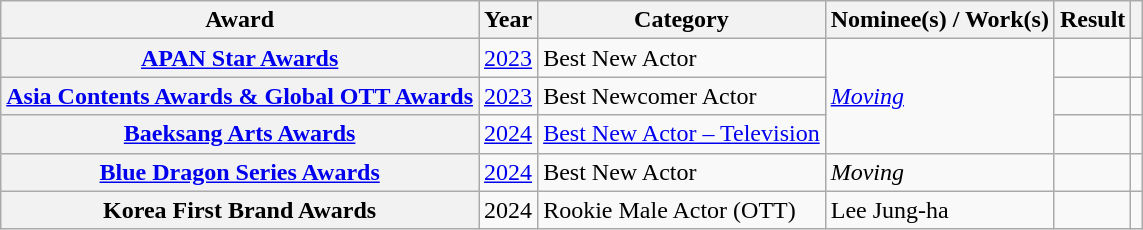<table class="wikitable plainrowheaders sortable">
<tr>
<th scope="col">Award</th>
<th scope="col">Year</th>
<th scope="col">Category</th>
<th scope="col">Nominee(s) / Work(s)</th>
<th scope="col">Result</th>
<th scope="col" class="unsortable"></th>
</tr>
<tr>
<th scope="row"><a href='#'>APAN Star Awards</a></th>
<td style="text-align:center"><a href='#'>2023</a></td>
<td>Best New Actor</td>
<td rowspan="3"><em><a href='#'>Moving</a></em></td>
<td></td>
<td style="text-align:center"></td>
</tr>
<tr>
<th scope="row"><a href='#'>Asia Contents Awards & Global OTT Awards</a></th>
<td style="text-align:center"><a href='#'>2023</a></td>
<td>Best Newcomer Actor</td>
<td></td>
<td style="text-align:center"></td>
</tr>
<tr>
<th scope="row"><a href='#'>Baeksang Arts Awards</a></th>
<td style="text-align:center"><a href='#'>2024</a></td>
<td><a href='#'>Best New Actor – Television</a></td>
<td></td>
<td style="text-align:center"></td>
</tr>
<tr>
<th scope="row"><a href='#'>Blue Dragon Series Awards</a></th>
<td style="text-align:center"><a href='#'>2024</a></td>
<td>Best New Actor</td>
<td><em>Moving</em></td>
<td></td>
<td style="text-align:center"></td>
</tr>
<tr>
<th scope="row">Korea First Brand Awards</th>
<td style="text-align:center">2024</td>
<td>Rookie Male Actor (OTT)</td>
<td>Lee Jung-ha</td>
<td></td>
<td style="text-align:center"></td>
</tr>
</table>
